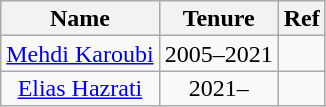<table class="wikitable" style="text-align:center; font-size:100%; line-height:16px;">
<tr>
<th>Name</th>
<th>Tenure</th>
<th>Ref</th>
</tr>
<tr>
<td><a href='#'>Mehdi Karoubi</a></td>
<td>2005–2021</td>
<td></td>
</tr>
<tr>
<td><a href='#'>Elias Hazrati</a></td>
<td>2021–</td>
<td></td>
</tr>
</table>
